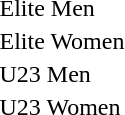<table>
<tr>
<td>Elite Men</td>
<td></td>
<td></td>
<td></td>
</tr>
<tr>
<td>Elite Women</td>
<td></td>
<td></td>
<td></td>
</tr>
<tr>
<td>U23 Men</td>
<td></td>
<td></td>
<td></td>
</tr>
<tr>
<td>U23 Women</td>
<td></td>
<td></td>
<td></td>
</tr>
</table>
